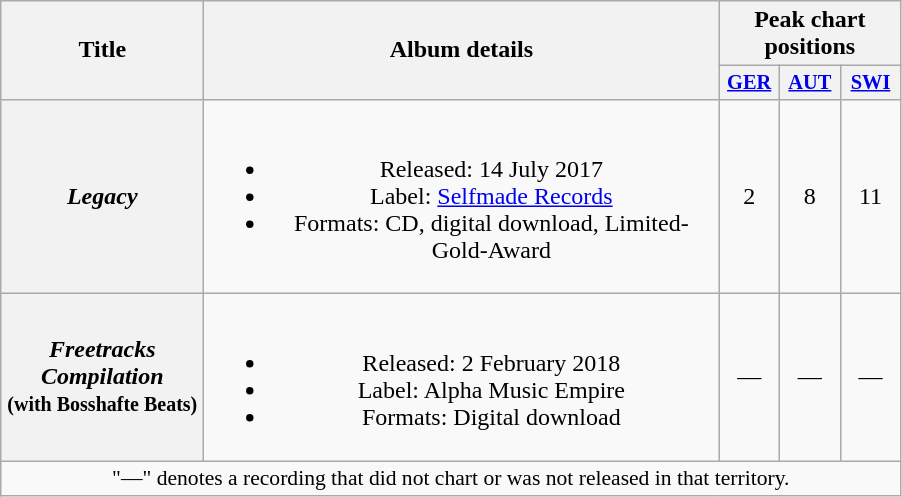<table class="wikitable plainrowheaders" style="text-align:center;">
<tr>
<th scope="col" rowspan="2" style="width:8em;">Title</th>
<th scope="col" rowspan="2" style="width:21em;">Album details</th>
<th scope="col" colspan="3">Peak chart positions</th>
</tr>
<tr>
<th style="width:2.5em; font-size:85%"><a href='#'>GER</a><br></th>
<th style="width:2.5em; font-size:85%"><a href='#'>AUT</a><br></th>
<th style="width:2.5em; font-size:85%"><a href='#'>SWI</a><br></th>
</tr>
<tr>
<th scope="row"><em>Legacy</em></th>
<td><br><ul><li>Released: 14 July 2017</li><li>Label: <a href='#'>Selfmade Records</a></li><li>Formats: CD, digital download, Limited-Gold-Award</li></ul></td>
<td align="center">2</td>
<td align="center">8</td>
<td align="center">11</td>
</tr>
<tr>
<th scope="row"><em>Freetracks Compilation</em><br><small>(with Bosshafte Beats)</small></th>
<td><br><ul><li>Released: 2 February 2018</li><li>Label: Alpha Music Empire</li><li>Formats: Digital download</li></ul></td>
<td align="center">—</td>
<td align="center">—</td>
<td align="center">—</td>
</tr>
<tr>
<td colspan="7" style="font-size:90%">"—" denotes a recording that did not chart or was not released in that territory.</td>
</tr>
</table>
